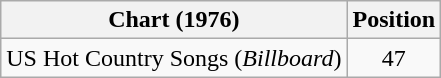<table class="wikitable">
<tr>
<th>Chart (1976)</th>
<th>Position</th>
</tr>
<tr>
<td>US Hot Country Songs (<em>Billboard</em>)</td>
<td align="center">47</td>
</tr>
</table>
